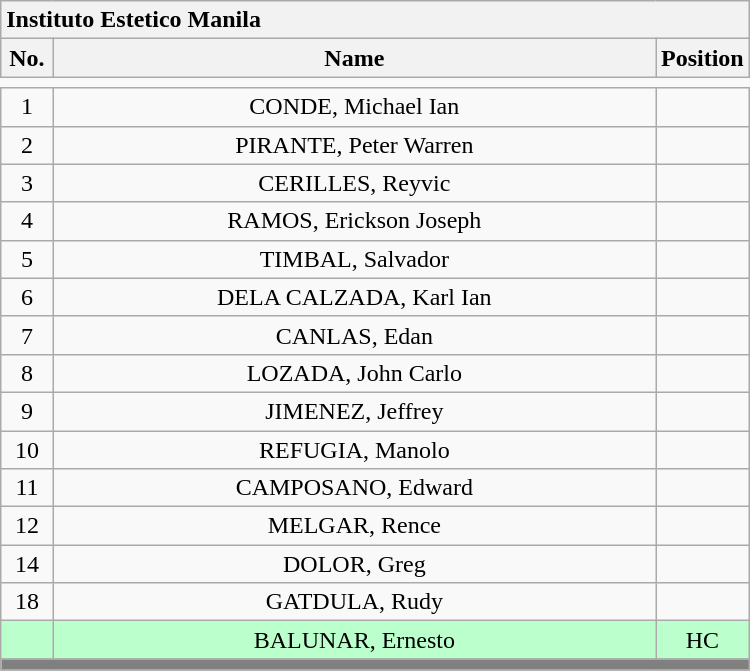<table class='wikitable mw-collapsible mw-collapsed' style='text-align: center; width: 500px; border: none;'>
<tr>
<th style='text-align: left;' colspan=3>Instituto Estetico Manila</th>
</tr>
<tr>
<th style='width: 7%;'>No.</th>
<th>Name</th>
<th style='width: 10%;'>Position</th>
</tr>
<tr>
<td style='border: none;'></td>
</tr>
<tr>
<td>1</td>
<td>CONDE, Michael Ian</td>
<td></td>
</tr>
<tr>
<td>2</td>
<td>PIRANTE, Peter Warren</td>
<td></td>
</tr>
<tr>
<td>3</td>
<td>CERILLES, Reyvic</td>
<td></td>
</tr>
<tr>
<td>4</td>
<td>RAMOS, Erickson Joseph</td>
<td></td>
</tr>
<tr>
<td>5</td>
<td>TIMBAL, Salvador</td>
<td></td>
</tr>
<tr>
<td>6</td>
<td>DELA CALZADA, Karl Ian</td>
<td></td>
</tr>
<tr>
<td>7</td>
<td>CANLAS, Edan</td>
<td></td>
</tr>
<tr>
<td>8</td>
<td>LOZADA, John Carlo</td>
<td></td>
</tr>
<tr>
<td>9</td>
<td>JIMENEZ, Jeffrey</td>
<td></td>
</tr>
<tr>
<td>10</td>
<td>REFUGIA, Manolo</td>
<td></td>
</tr>
<tr>
<td>11</td>
<td>CAMPOSANO, Edward</td>
<td></td>
</tr>
<tr>
<td>12</td>
<td>MELGAR, Rence</td>
<td></td>
</tr>
<tr>
<td>14</td>
<td>DOLOR, Greg</td>
<td></td>
</tr>
<tr>
<td>18</td>
<td>GATDULA, Rudy</td>
<td></td>
</tr>
<tr bgcolor=#BBFFCC>
<td></td>
<td>BALUNAR, Ernesto</td>
<td>HC</td>
</tr>
<tr>
<th style='background: grey;' colspan=3></th>
</tr>
</table>
